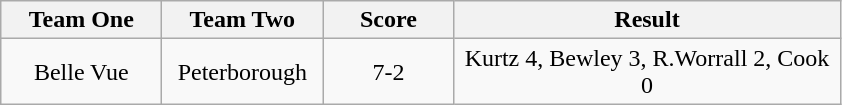<table class="wikitable" style="text-align: center">
<tr>
<th width=100>Team One</th>
<th width=100>Team Two</th>
<th width=80>Score</th>
<th width=250>Result</th>
</tr>
<tr>
<td>Belle Vue</td>
<td>Peterborough</td>
<td>7-2</td>
<td>Kurtz 4, Bewley 3, R.Worrall 2, Cook 0</td>
</tr>
</table>
